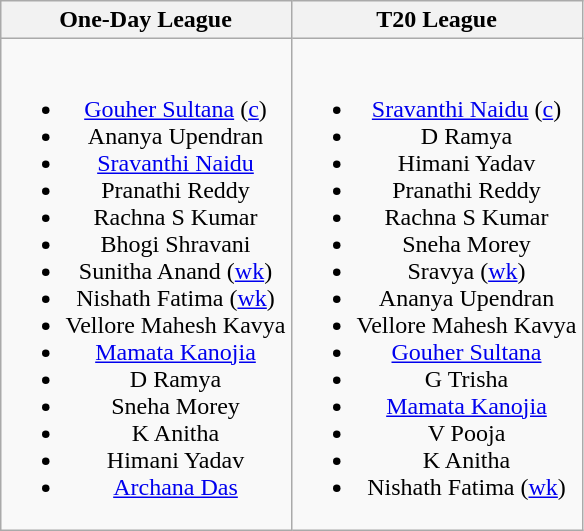<table class="wikitable" style="text-align:center; margin:auto">
<tr>
<th>One-Day League </th>
<th>T20 League</th>
</tr>
<tr style="vertical-align:top">
<td><br><ul><li><a href='#'>Gouher Sultana</a> (<a href='#'>c</a>)</li><li>Ananya Upendran</li><li><a href='#'>Sravanthi Naidu</a></li><li>Pranathi Reddy</li><li>Rachna S Kumar</li><li>Bhogi Shravani</li><li>Sunitha Anand (<a href='#'>wk</a>)</li><li>Nishath Fatima (<a href='#'>wk</a>)</li><li>Vellore Mahesh Kavya</li><li><a href='#'>Mamata Kanojia</a></li><li>D Ramya</li><li>Sneha Morey</li><li>K Anitha</li><li>Himani Yadav</li><li><a href='#'>Archana Das</a></li></ul></td>
<td><br><ul><li><a href='#'>Sravanthi Naidu</a> (<a href='#'>c</a>)</li><li>D Ramya</li><li>Himani Yadav</li><li>Pranathi Reddy</li><li>Rachna S Kumar</li><li>Sneha Morey</li><li>Sravya (<a href='#'>wk</a>)</li><li>Ananya Upendran</li><li>Vellore Mahesh Kavya</li><li><a href='#'>Gouher Sultana</a></li><li>G Trisha</li><li><a href='#'>Mamata Kanojia</a></li><li>V Pooja</li><li>K Anitha</li><li>Nishath Fatima (<a href='#'>wk</a>)</li></ul></td>
</tr>
</table>
